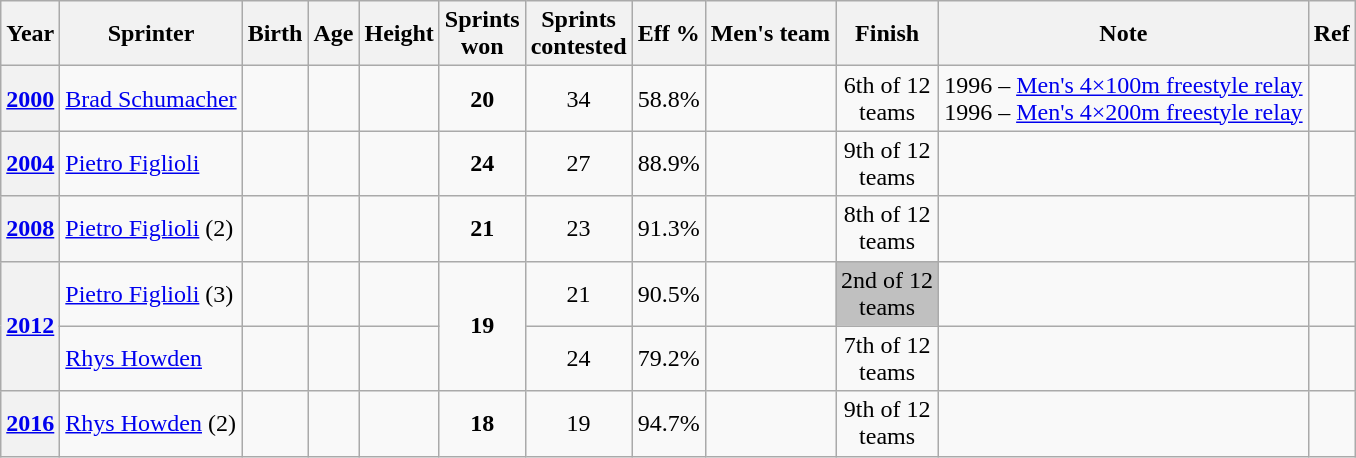<table class="wikitable sortable sticky-header" style="text-align: center; font-size: 100%; margin-left: 1em;">
<tr>
<th scope="col">Year</th>
<th scope="col">Sprinter</th>
<th scope="col">Birth</th>
<th scope="col">Age</th>
<th scope="col">Height</th>
<th scope="col">Sprints<br>won</th>
<th scope="col">Sprints<br>contested</th>
<th scope="col">Eff %</th>
<th scope="col">Men's team</th>
<th scope="col">Finish</th>
<th scope="col">Note</th>
<th scope="col" class="unsortable">Ref</th>
</tr>
<tr>
<th scope="row"><a href='#'>2000</a></th>
<td style="text-align: left;" data-sort-value="Schumacher, Brad"><a href='#'>Brad Schumacher</a></td>
<td></td>
<td></td>
<td></td>
<td><strong>20</strong></td>
<td>34</td>
<td>58.8%</td>
<td style="text-align: left;"></td>
<td>6th of 12<br>teams</td>
<td style="text-align: left;">1996 – <a href='#'>Men's 4×100m freestyle relay</a> <br>1996 – <a href='#'>Men's 4×200m freestyle relay</a> </td>
<td></td>
</tr>
<tr>
<th scope="row"><a href='#'>2004</a></th>
<td style="text-align: left;" data-sort-value="Figlioli, Pietro"><a href='#'>Pietro Figlioli</a></td>
<td></td>
<td></td>
<td></td>
<td><strong>24</strong></td>
<td>27</td>
<td>88.9%</td>
<td style="text-align: left;"></td>
<td>9th of 12<br>teams</td>
<td style="text-align: left;"></td>
<td></td>
</tr>
<tr>
<th scope="row"><a href='#'>2008</a></th>
<td style="text-align: left;" data-sort-value="Figlioli, Pietro"><a href='#'>Pietro Figlioli</a> (2)</td>
<td></td>
<td></td>
<td></td>
<td><strong>21</strong></td>
<td>23</td>
<td>91.3%</td>
<td style="text-align: left;"></td>
<td>8th of 12<br>teams</td>
<td style="text-align: left;"></td>
<td></td>
</tr>
<tr>
<th scope="rowgroup" rowspan="2"><a href='#'>2012</a></th>
<td style="text-align: left;" data-sort-value="Figlioli, Pietro"><a href='#'>Pietro Figlioli</a> (3)</td>
<td></td>
<td></td>
<td></td>
<td rowspan="2"><strong>19</strong></td>
<td>21</td>
<td>90.5%</td>
<td style="text-align: left;"></td>
<td style="background-color: silver;">2nd of 12<br>teams</td>
<td style="text-align: left;"></td>
<td></td>
</tr>
<tr>
<td style="text-align: left;" data-sort-value="Howden, Rhys"><a href='#'>Rhys Howden</a></td>
<td></td>
<td></td>
<td></td>
<td>24</td>
<td>79.2%</td>
<td style="text-align: left;"></td>
<td>7th of 12<br>teams</td>
<td style="text-align: left;"></td>
<td></td>
</tr>
<tr>
<th scope="row"><a href='#'>2016</a></th>
<td style="text-align: left;" data-sort-value="Howden, Rhys"><a href='#'>Rhys Howden</a> (2)</td>
<td></td>
<td></td>
<td></td>
<td><strong>18</strong></td>
<td>19</td>
<td>94.7%</td>
<td style="text-align: left;"></td>
<td>9th of 12<br>teams</td>
<td style="text-align: left;"></td>
<td></td>
</tr>
</table>
